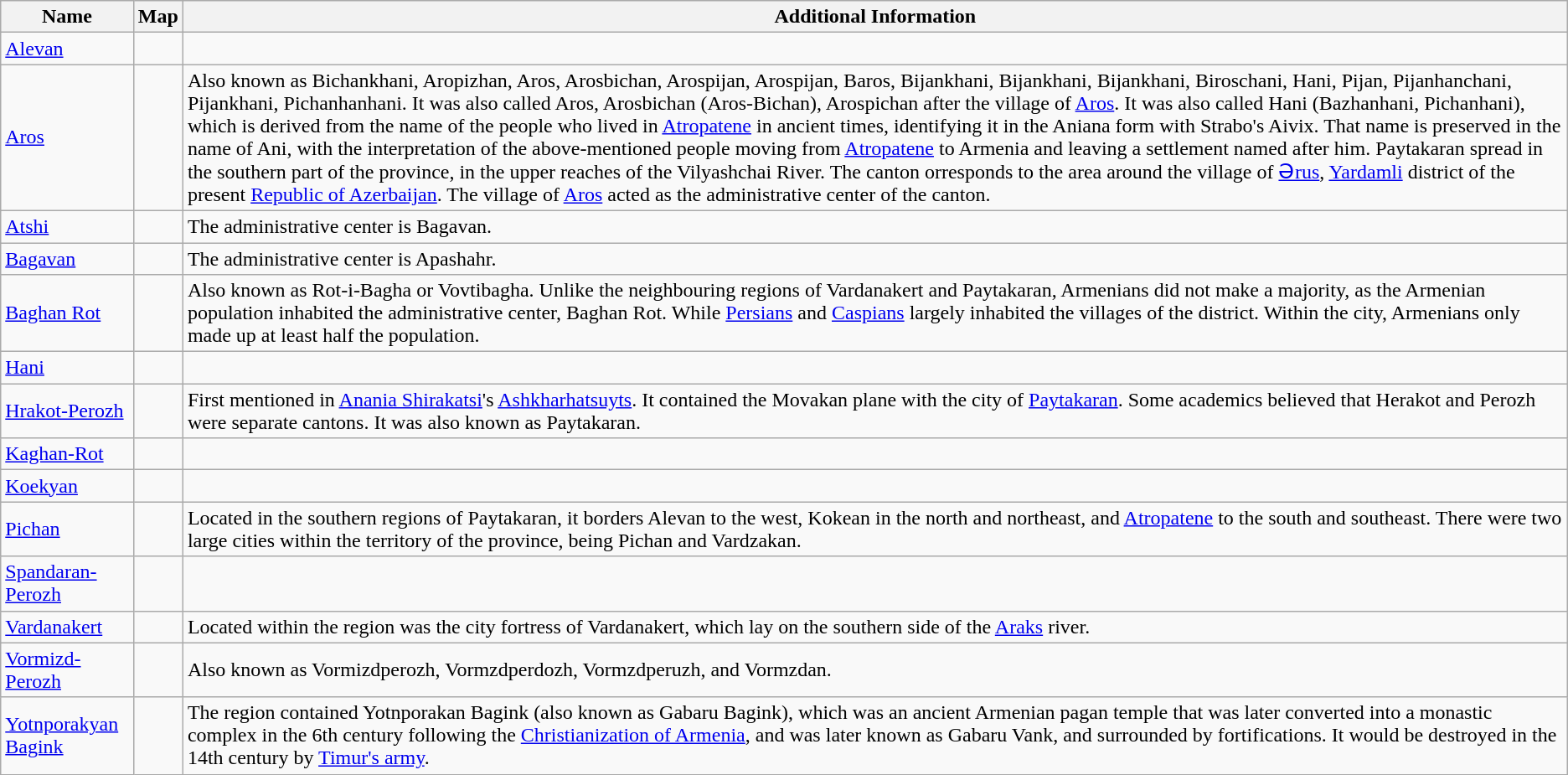<table class="wikitable">
<tr>
<th>Name</th>
<th>Map</th>
<th>Additional Information</th>
</tr>
<tr>
<td><a href='#'>Alevan</a></td>
<td></td>
<td></td>
</tr>
<tr>
<td><a href='#'>Aros</a></td>
<td></td>
<td>Also known as Bichankhani, Aropizhan, Aros, Arosbichan, Arospijan, Arospijan, Baros, Bijankhani, Bijankhani, Bijankhani, Biroschani, Hani, Pijan, Pijanhanchani, Pijankhani, Pichanhanhani. It was also called Aros, Arosbichan (Aros-Bichan), Arospichan after the village of <a href='#'>Aros</a>. It was also called Hani (Bazhanhani, Pichanhani), which is derived from the name of the people who lived in <a href='#'>Atropatene</a> in ancient times, identifying it in the Aniana form with Strabo's Aivix. That name is preserved in the name of Ani, with the interpretation of the above-mentioned people moving from <a href='#'>Atropatene</a> to Armenia and leaving a settlement named after him. Paytakaran spread in the southern part of the province, in the upper reaches of the Vilyashchai River. The canton orresponds to the area around the village of <a href='#'>Ərus</a>, <a href='#'>Yardamli</a> district of the present <a href='#'>Republic of Azerbaijan</a>. The village of <a href='#'>Aros</a> acted as the administrative center of the canton.</td>
</tr>
<tr>
<td><a href='#'>Atshi</a></td>
<td></td>
<td>The administrative center is Bagavan.</td>
</tr>
<tr>
<td><a href='#'>Bagavan</a></td>
<td></td>
<td>The administrative center is Apashahr.</td>
</tr>
<tr>
<td><a href='#'>Baghan Rot</a></td>
<td></td>
<td>Also known as Rot-i-Bagha or Vovtibagha. Unlike the neighbouring regions of Vardanakert and Paytakaran, Armenians did not make a majority, as the Armenian population inhabited the administrative center, Baghan Rot. While <a href='#'>Persians</a> and <a href='#'>Caspians</a> largely inhabited the villages of the district. Within the city, Armenians only made up at least half the population.</td>
</tr>
<tr>
<td><a href='#'>Hani</a></td>
<td></td>
<td></td>
</tr>
<tr>
<td><a href='#'>Hrakot-Perozh</a></td>
<td></td>
<td>First mentioned in <a href='#'>Anania Shirakatsi</a>'s <a href='#'>Ashkharhatsuyts</a>. It contained the Movakan plane with the city of <a href='#'>Paytakaran</a>. Some academics believed that Herakot and Perozh were separate cantons. It was also known as Paytakaran.</td>
</tr>
<tr>
<td><a href='#'>Kaghan-Rot</a></td>
<td></td>
<td></td>
</tr>
<tr>
<td><a href='#'>Koekyan</a></td>
<td></td>
<td></td>
</tr>
<tr>
<td><a href='#'>Pichan</a></td>
<td></td>
<td>Located in the southern regions of Paytakaran, it borders Alevan to the west, Kokean in the north and northeast, and <a href='#'>Atropatene</a> to the south and southeast. There were two large cities within the territory of the province, being Pichan and Vardzakan.</td>
</tr>
<tr>
<td><a href='#'>Spandaran-Perozh</a></td>
<td></td>
<td></td>
</tr>
<tr>
<td><a href='#'>Vardanakert</a></td>
<td></td>
<td>Located within the region was the city fortress of Vardanakert, which lay on the southern side of the <a href='#'>Araks</a> river.</td>
</tr>
<tr>
<td><a href='#'>Vormizd-Perozh</a></td>
<td></td>
<td>Also known as Vormizdperozh, Vormzdperdozh, Vormzdperuzh, and Vormzdan.</td>
</tr>
<tr>
<td><a href='#'>Yotnporakyan Bagink</a></td>
<td></td>
<td>The region contained Yotnporakan Bagink (also known as Gabaru Bagink), which was an ancient Armenian pagan temple that was later converted into a monastic complex in the 6th century following the <a href='#'>Christianization of Armenia</a>, and was later known as Gabaru Vank, and surrounded by fortifications. It would be destroyed in the 14th century by <a href='#'>Timur's army</a>.</td>
</tr>
</table>
